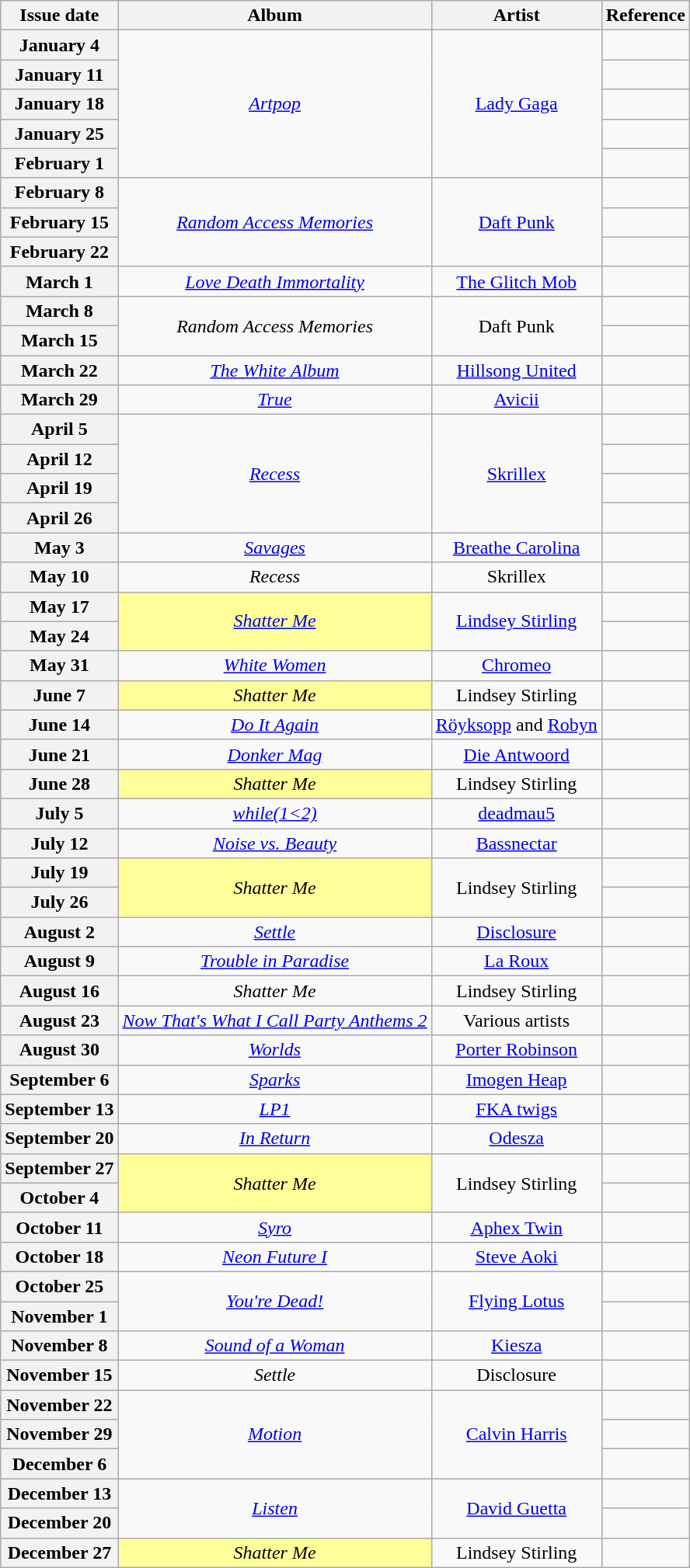<table class="wikitable plainrowheaders" style="text-align:center">
<tr>
<th scope="col">Issue date</th>
<th scope="col">Album</th>
<th scope="col">Artist</th>
<th scope="col">Reference</th>
</tr>
<tr>
<th scope="row">January 4</th>
<td rowspan="5"><em><a href='#'>Artpop</a></em> </td>
<td rowspan="5"><a href='#'>Lady Gaga</a></td>
<td></td>
</tr>
<tr>
<th scope="row">January 11</th>
<td></td>
</tr>
<tr>
<th scope="row">January 18</th>
<td></td>
</tr>
<tr>
<th scope="row">January 25</th>
<td></td>
</tr>
<tr>
<th scope="row">February 1</th>
<td></td>
</tr>
<tr>
<th scope="row">February 8</th>
<td rowspan="3"><em><a href='#'>Random Access Memories</a></em></td>
<td rowspan="3"><a href='#'>Daft Punk</a></td>
<td></td>
</tr>
<tr>
<th scope="row">February 15</th>
<td></td>
</tr>
<tr>
<th scope="row">February 22</th>
<td></td>
</tr>
<tr>
<th scope="row">March 1</th>
<td><em><a href='#'>Love Death Immortality</a></em></td>
<td><a href='#'>The Glitch Mob</a></td>
<td></td>
</tr>
<tr>
<th scope="row">March 8</th>
<td rowspan="2"><em>Random Access Memories</em></td>
<td rowspan="2">Daft Punk</td>
<td></td>
</tr>
<tr>
<th scope="row">March 15</th>
<td></td>
</tr>
<tr>
<th scope="row">March 22</th>
<td><em><a href='#'>The White Album</a></em></td>
<td><a href='#'>Hillsong United</a></td>
<td></td>
</tr>
<tr>
<th scope="row">March 29</th>
<td><em><a href='#'>True</a></em></td>
<td><a href='#'>Avicii</a></td>
<td></td>
</tr>
<tr>
<th scope="row">April 5</th>
<td rowspan="4"><em><a href='#'>Recess</a></em></td>
<td rowspan="4"><a href='#'>Skrillex</a></td>
<td></td>
</tr>
<tr>
<th scope="row">April 12</th>
<td></td>
</tr>
<tr>
<th scope="row">April 19</th>
<td></td>
</tr>
<tr>
<th scope="row">April 26</th>
<td></td>
</tr>
<tr>
<th scope="row">May 3</th>
<td><em><a href='#'>Savages</a></em></td>
<td><a href='#'>Breathe Carolina</a></td>
<td></td>
</tr>
<tr>
<th scope="row">May 10</th>
<td><em>Recess</em></td>
<td>Skrillex</td>
<td></td>
</tr>
<tr>
<th scope="row">May 17</th>
<td bgcolor=#FFFF99 rowspan="2"><em><a href='#'>Shatter Me</a>  </em></td>
<td rowspan="2"><a href='#'>Lindsey Stirling</a></td>
<td></td>
</tr>
<tr>
<th scope="row">May 24</th>
<td></td>
</tr>
<tr>
<th scope="row">May 31</th>
<td><em><a href='#'>White Women</a></em></td>
<td><a href='#'>Chromeo</a></td>
<td></td>
</tr>
<tr>
<th scope="row">June 7</th>
<td bgcolor=#FFFF99><em>Shatter Me</em> </td>
<td>Lindsey Stirling</td>
<td></td>
</tr>
<tr>
<th scope="row">June 14</th>
<td><em><a href='#'>Do It Again</a></em></td>
<td><a href='#'>Röyksopp</a> and <a href='#'>Robyn</a></td>
<td></td>
</tr>
<tr>
<th scope="row">June 21</th>
<td><em><a href='#'>Donker Mag</a></em></td>
<td><a href='#'>Die Antwoord</a></td>
<td></td>
</tr>
<tr>
<th scope="row">June 28</th>
<td bgcolor=#FFFF99><em>Shatter Me</em> </td>
<td>Lindsey Stirling</td>
<td></td>
</tr>
<tr>
<th scope="row">July 5</th>
<td><em><a href='#'>while(1<2)</a></em></td>
<td><a href='#'>deadmau5</a></td>
<td></td>
</tr>
<tr>
<th scope="row">July 12</th>
<td><em><a href='#'>Noise vs. Beauty</a></em></td>
<td><a href='#'>Bassnectar</a></td>
<td></td>
</tr>
<tr>
<th scope="row">July 19</th>
<td bgcolor=#FFFF99 rowspan="2"><em>Shatter Me</em> </td>
<td rowspan="2">Lindsey Stirling</td>
<td></td>
</tr>
<tr>
<th scope="row">July 26</th>
<td></td>
</tr>
<tr>
<th scope="row">August 2</th>
<td><em><a href='#'>Settle</a></em></td>
<td><a href='#'>Disclosure</a></td>
<td></td>
</tr>
<tr>
<th scope="row">August 9</th>
<td><em><a href='#'>Trouble in Paradise</a></em></td>
<td><a href='#'>La Roux</a></td>
<td></td>
</tr>
<tr>
<th scope="row">August 16</th>
<td><em>Shatter Me</em></td>
<td>Lindsey Stirling</td>
<td></td>
</tr>
<tr>
<th scope="row">August 23</th>
<td><em><a href='#'>Now That's What I Call Party Anthems 2</a></em></td>
<td>Various artists</td>
<td></td>
</tr>
<tr>
<th scope="row">August 30</th>
<td><em><a href='#'>Worlds</a></em></td>
<td><a href='#'>Porter Robinson</a></td>
<td></td>
</tr>
<tr>
<th scope="row">September 6</th>
<td><em><a href='#'>Sparks</a></em></td>
<td><a href='#'>Imogen Heap</a></td>
<td></td>
</tr>
<tr>
<th scope="row">September 13</th>
<td><em><a href='#'>LP1</a></em></td>
<td><a href='#'>FKA twigs</a></td>
<td></td>
</tr>
<tr>
<th scope="row">September 20</th>
<td><em><a href='#'>In Return</a></em></td>
<td><a href='#'>Odesza</a></td>
<td></td>
</tr>
<tr>
<th scope="row">September 27</th>
<td bgcolor=#FFFF99 rowspan="2"><em>Shatter Me</em> </td>
<td rowspan="2">Lindsey Stirling</td>
<td></td>
</tr>
<tr>
<th scope="row">October 4</th>
<td></td>
</tr>
<tr>
<th scope="row">October 11</th>
<td><em><a href='#'>Syro</a></em></td>
<td><a href='#'>Aphex Twin</a></td>
<td></td>
</tr>
<tr>
<th scope="row">October 18</th>
<td><em><a href='#'>Neon Future I</a></em></td>
<td><a href='#'>Steve Aoki</a></td>
<td></td>
</tr>
<tr>
<th scope="row">October 25</th>
<td rowspan="2"><em><a href='#'>You're Dead!</a></em></td>
<td rowspan="2"><a href='#'>Flying Lotus</a></td>
<td></td>
</tr>
<tr>
<th scope="row">November 1</th>
<td></td>
</tr>
<tr>
<th scope="row">November 8</th>
<td><em><a href='#'>Sound of a Woman</a></em></td>
<td><a href='#'>Kiesza</a></td>
<td></td>
</tr>
<tr>
<th scope="row">November 15</th>
<td><em>Settle</em></td>
<td>Disclosure</td>
<td></td>
</tr>
<tr>
<th scope="row">November 22</th>
<td rowspan="3"><em><a href='#'>Motion</a></em></td>
<td rowspan="3"><a href='#'>Calvin Harris</a></td>
<td></td>
</tr>
<tr>
<th scope="row">November 29</th>
<td></td>
</tr>
<tr>
<th scope="row">December 6</th>
<td></td>
</tr>
<tr>
<th scope="row">December 13</th>
<td rowspan="2"><em><a href='#'>Listen</a></em></td>
<td rowspan="2"><a href='#'>David Guetta</a></td>
<td></td>
</tr>
<tr>
<th scope="row">December 20</th>
<td></td>
</tr>
<tr>
<th scope="row">December 27</th>
<td bgcolor=#FFFF99><em>Shatter Me</em> </td>
<td>Lindsey Stirling</td>
<td></td>
</tr>
</table>
